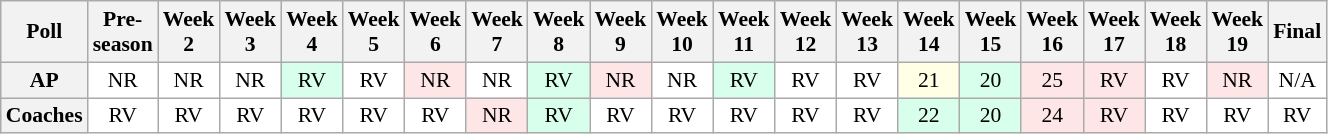<table class="wikitable" style="white-space:nowrap;font-size:90%">
<tr>
<th>Poll</th>
<th>Pre-<br>season</th>
<th>Week<br>2</th>
<th>Week<br>3</th>
<th>Week<br>4</th>
<th>Week<br>5</th>
<th>Week<br>6</th>
<th>Week<br>7</th>
<th>Week<br>8</th>
<th>Week<br>9</th>
<th>Week<br>10</th>
<th>Week<br>11</th>
<th>Week<br>12</th>
<th>Week<br>13</th>
<th>Week<br>14</th>
<th>Week<br>15</th>
<th>Week<br>16</th>
<th>Week<br>17</th>
<th>Week<br>18</th>
<th>Week<br>19</th>
<th>Final</th>
</tr>
<tr style="text-align:center;">
<th>AP</th>
<td style="background:#FFF;">NR</td>
<td style="background:#FFF;">NR</td>
<td style="background:#FFF;">NR</td>
<td style="background:#D8FFEB;">RV</td>
<td style="background:#FFF;">RV</td>
<td style="background:#FFE6E6;">NR</td>
<td style="background:#FFF;">NR</td>
<td style="background:#D8FFEB;">RV</td>
<td style="background:#FFE6E6;">NR</td>
<td style="background:#FFF;">NR</td>
<td style="background:#D8FFEB;">RV</td>
<td style="background:#FFF;">RV</td>
<td style="background:#FFF;">RV</td>
<td style="background:#FFFFE6;">21</td>
<td style="background:#D8FFEB;">20</td>
<td style="background:#FFE6E6;">25</td>
<td style="background:#FFE6E6;">RV</td>
<td style="background:#FFF;">RV</td>
<td style="background:#FFE6E6;">NR</td>
<td style="background:#FFF;">N/A</td>
</tr>
<tr style="text-align:center;">
<th>Coaches</th>
<td style="background:#FFF;">RV</td>
<td style="background:#FFF;">RV</td>
<td style="background:#FFF;">RV</td>
<td style="background:#FFF;">RV</td>
<td style="background:#FFF;">RV</td>
<td style="background:#FFF;">RV</td>
<td style="background:#FFE6E6;">NR</td>
<td style="background:#D8FFEB;">RV</td>
<td style="background:#FFF;">RV</td>
<td style="background:#FFF;">RV</td>
<td style="background:#FFF;">RV</td>
<td style="background:#FFF;">RV</td>
<td style="background:#FFF;">RV</td>
<td style="background:#D8FFEB;">22</td>
<td style="background:#D8FFEB;">20</td>
<td style="background:#FFE6E6;">24</td>
<td style="background:#FFE6E6;">RV</td>
<td style="background:#FFF;">RV</td>
<td style="background:#FFF;">RV</td>
<td style="background:#FFF;">RV</td>
</tr>
</table>
